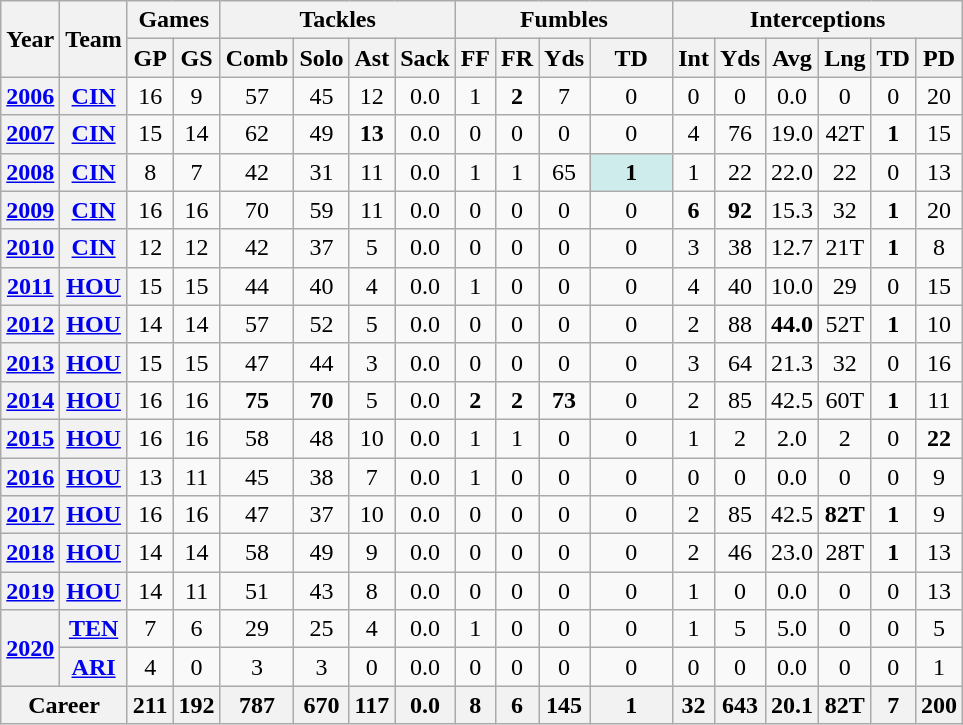<table class="wikitable" style="text-align:center">
<tr>
<th rowspan="2">Year</th>
<th rowspan="2">Team</th>
<th colspan="2">Games</th>
<th colspan="4">Tackles</th>
<th colspan="4">Fumbles</th>
<th colspan="6">Interceptions</th>
</tr>
<tr>
<th>GP</th>
<th>GS</th>
<th>Comb</th>
<th>Solo</th>
<th>Ast</th>
<th>Sack</th>
<th>FF</th>
<th>FR</th>
<th>Yds</th>
<th>TD</th>
<th>Int</th>
<th>Yds</th>
<th>Avg</th>
<th>Lng</th>
<th>TD</th>
<th>PD</th>
</tr>
<tr>
<th><a href='#'>2006</a></th>
<th><a href='#'>CIN</a></th>
<td>16</td>
<td>9</td>
<td>57</td>
<td>45</td>
<td>12</td>
<td>0.0</td>
<td>1</td>
<td><strong>2</strong></td>
<td>7</td>
<td>0</td>
<td>0</td>
<td>0</td>
<td>0.0</td>
<td>0</td>
<td>0</td>
<td>20</td>
</tr>
<tr>
<th><a href='#'>2007</a></th>
<th><a href='#'>CIN</a></th>
<td>15</td>
<td>14</td>
<td>62</td>
<td>49</td>
<td><strong>13</strong></td>
<td>0.0</td>
<td>0</td>
<td>0</td>
<td>0</td>
<td>0</td>
<td>4</td>
<td>76</td>
<td>19.0</td>
<td>42T</td>
<td><strong>1</strong></td>
<td>15</td>
</tr>
<tr>
<th><a href='#'>2008</a></th>
<th><a href='#'>CIN</a></th>
<td>8</td>
<td>7</td>
<td>42</td>
<td>31</td>
<td>11</td>
<td>0.0</td>
<td>1</td>
<td>1</td>
<td>65</td>
<td style="background:#cfecec; width:3em;"><strong>1</strong></td>
<td>1</td>
<td>22</td>
<td>22.0</td>
<td>22</td>
<td>0</td>
<td>13</td>
</tr>
<tr>
<th><a href='#'>2009</a></th>
<th><a href='#'>CIN</a></th>
<td>16</td>
<td>16</td>
<td>70</td>
<td>59</td>
<td>11</td>
<td>0.0</td>
<td>0</td>
<td>0</td>
<td>0</td>
<td>0</td>
<td><strong>6</strong></td>
<td><strong>92</strong></td>
<td>15.3</td>
<td>32</td>
<td><strong>1</strong></td>
<td>20</td>
</tr>
<tr>
<th><a href='#'>2010</a></th>
<th><a href='#'>CIN</a></th>
<td>12</td>
<td>12</td>
<td>42</td>
<td>37</td>
<td>5</td>
<td>0.0</td>
<td>0</td>
<td>0</td>
<td>0</td>
<td>0</td>
<td>3</td>
<td>38</td>
<td>12.7</td>
<td>21T</td>
<td><strong>1</strong></td>
<td>8</td>
</tr>
<tr>
<th><a href='#'>2011</a></th>
<th><a href='#'>HOU</a></th>
<td>15</td>
<td>15</td>
<td>44</td>
<td>40</td>
<td>4</td>
<td>0.0</td>
<td>1</td>
<td>0</td>
<td>0</td>
<td>0</td>
<td>4</td>
<td>40</td>
<td>10.0</td>
<td>29</td>
<td>0</td>
<td>15</td>
</tr>
<tr>
<th><a href='#'>2012</a></th>
<th><a href='#'>HOU</a></th>
<td>14</td>
<td>14</td>
<td>57</td>
<td>52</td>
<td>5</td>
<td>0.0</td>
<td>0</td>
<td>0</td>
<td>0</td>
<td>0</td>
<td>2</td>
<td>88</td>
<td><strong>44.0</strong></td>
<td>52T</td>
<td><strong>1</strong></td>
<td>10</td>
</tr>
<tr>
<th><a href='#'>2013</a></th>
<th><a href='#'>HOU</a></th>
<td>15</td>
<td>15</td>
<td>47</td>
<td>44</td>
<td>3</td>
<td>0.0</td>
<td>0</td>
<td>0</td>
<td>0</td>
<td>0</td>
<td>3</td>
<td>64</td>
<td>21.3</td>
<td>32</td>
<td>0</td>
<td>16</td>
</tr>
<tr>
<th><a href='#'>2014</a></th>
<th><a href='#'>HOU</a></th>
<td>16</td>
<td>16</td>
<td><strong>75</strong></td>
<td><strong>70</strong></td>
<td>5</td>
<td>0.0</td>
<td><strong>2</strong></td>
<td><strong>2</strong></td>
<td><strong>73</strong></td>
<td>0</td>
<td>2</td>
<td>85</td>
<td>42.5</td>
<td>60T</td>
<td><strong>1</strong></td>
<td>11</td>
</tr>
<tr>
<th><a href='#'>2015</a></th>
<th><a href='#'>HOU</a></th>
<td>16</td>
<td>16</td>
<td>58</td>
<td>48</td>
<td>10</td>
<td>0.0</td>
<td>1</td>
<td>1</td>
<td>0</td>
<td>0</td>
<td>1</td>
<td>2</td>
<td>2.0</td>
<td>2</td>
<td>0</td>
<td><strong>22</strong></td>
</tr>
<tr>
<th><a href='#'>2016</a></th>
<th><a href='#'>HOU</a></th>
<td>13</td>
<td>11</td>
<td>45</td>
<td>38</td>
<td>7</td>
<td>0.0</td>
<td>1</td>
<td>0</td>
<td>0</td>
<td>0</td>
<td>0</td>
<td>0</td>
<td>0.0</td>
<td>0</td>
<td>0</td>
<td>9</td>
</tr>
<tr>
<th><a href='#'>2017</a></th>
<th><a href='#'>HOU</a></th>
<td>16</td>
<td>16</td>
<td>47</td>
<td>37</td>
<td>10</td>
<td>0.0</td>
<td>0</td>
<td>0</td>
<td>0</td>
<td>0</td>
<td>2</td>
<td>85</td>
<td>42.5</td>
<td><strong>82T</strong></td>
<td><strong>1</strong></td>
<td>9</td>
</tr>
<tr>
<th><a href='#'>2018</a></th>
<th><a href='#'>HOU</a></th>
<td>14</td>
<td>14</td>
<td>58</td>
<td>49</td>
<td>9</td>
<td>0.0</td>
<td>0</td>
<td>0</td>
<td>0</td>
<td>0</td>
<td>2</td>
<td>46</td>
<td>23.0</td>
<td>28T</td>
<td><strong>1</strong></td>
<td>13</td>
</tr>
<tr>
<th><a href='#'>2019</a></th>
<th><a href='#'>HOU</a></th>
<td>14</td>
<td>11</td>
<td>51</td>
<td>43</td>
<td>8</td>
<td>0.0</td>
<td>0</td>
<td>0</td>
<td>0</td>
<td>0</td>
<td>1</td>
<td>0</td>
<td>0.0</td>
<td>0</td>
<td>0</td>
<td>13</td>
</tr>
<tr>
<th rowspan="2"><a href='#'>2020</a></th>
<th><a href='#'>TEN</a></th>
<td>7</td>
<td>6</td>
<td>29</td>
<td>25</td>
<td>4</td>
<td>0.0</td>
<td>1</td>
<td>0</td>
<td>0</td>
<td>0</td>
<td>1</td>
<td>5</td>
<td>5.0</td>
<td>0</td>
<td>0</td>
<td>5</td>
</tr>
<tr>
<th><a href='#'>ARI</a></th>
<td>4</td>
<td>0</td>
<td>3</td>
<td>3</td>
<td>0</td>
<td>0.0</td>
<td>0</td>
<td>0</td>
<td>0</td>
<td>0</td>
<td>0</td>
<td>0</td>
<td>0.0</td>
<td>0</td>
<td>0</td>
<td>1</td>
</tr>
<tr>
<th colspan="2">Career</th>
<th>211</th>
<th>192</th>
<th>787</th>
<th>670</th>
<th>117</th>
<th>0.0</th>
<th>8</th>
<th>6</th>
<th>145</th>
<th>1</th>
<th>32</th>
<th>643</th>
<th>20.1</th>
<th>82T</th>
<th>7</th>
<th>200</th>
</tr>
</table>
